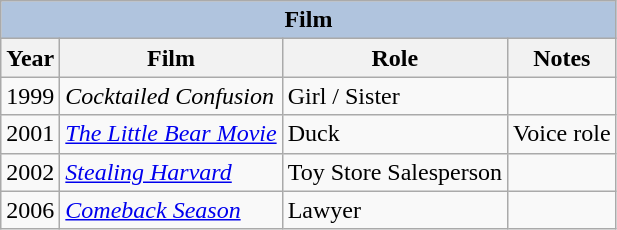<table class="wikitable sortable">
<tr>
<th colspan=4 style="background:#B0C4DE;">Film</th>
</tr>
<tr align"center">
<th>Year</th>
<th>Film</th>
<th>Role</th>
<th class="unsortable">Notes</th>
</tr>
<tr>
<td>1999</td>
<td><em>Cocktailed Confusion</em></td>
<td>Girl / Sister</td>
<td></td>
</tr>
<tr>
<td>2001</td>
<td data-sort-value="Little Bear Movie, The"><em><a href='#'>The Little Bear Movie</a></em></td>
<td>Duck</td>
<td>Voice role</td>
</tr>
<tr>
<td>2002</td>
<td><em><a href='#'>Stealing Harvard</a></em></td>
<td>Toy Store Salesperson</td>
<td></td>
</tr>
<tr>
<td>2006</td>
<td><em><a href='#'>Comeback Season</a></em></td>
<td>Lawyer</td>
<td></td>
</tr>
</table>
